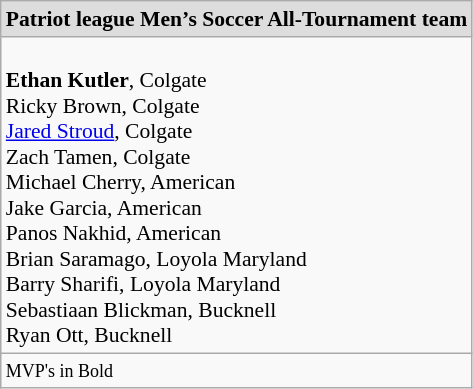<table class="wikitable" style="white-space:nowrap; font-size:90%;">
<tr>
<td colspan="7" style="text-align:center; background:#ddd;"><strong>Patriot league Men’s Soccer All-Tournament team</strong></td>
</tr>
<tr>
<td><br><strong>Ethan Kutler</strong>, Colgate<br>
Ricky Brown, Colgate<br>
<a href='#'>Jared Stroud</a>, Colgate<br>
Zach Tamen, Colgate<br>
Michael Cherry, American<br>
Jake Garcia, American<br>
Panos Nakhid, American<br>
Brian Saramago, Loyola Maryland<br>
Barry Sharifi, Loyola Maryland<br>
Sebastiaan Blickman, Bucknell<br>
Ryan Ott, Bucknell</td>
</tr>
<tr>
<td><small>MVP's in Bold</small></td>
</tr>
</table>
